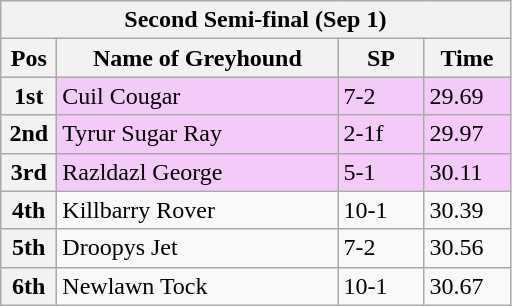<table class="wikitable">
<tr>
<th colspan="6">Second Semi-final (Sep 1)</th>
</tr>
<tr>
<th width=30>Pos</th>
<th width=180>Name of Greyhound</th>
<th width=50>SP</th>
<th width=50>Time</th>
</tr>
<tr style="background: #f4caf9;">
<th>1st</th>
<td>Cuil Cougar</td>
<td>7-2</td>
<td>29.69</td>
</tr>
<tr style="background: #f4caf9;">
<th>2nd</th>
<td>Tyrur Sugar Ray</td>
<td>2-1f</td>
<td>29.97</td>
</tr>
<tr style="background: #f4caf9;">
<th>3rd</th>
<td>Razldazl George</td>
<td>5-1</td>
<td>30.11</td>
</tr>
<tr>
<th>4th</th>
<td>Killbarry Rover</td>
<td>10-1</td>
<td>30.39</td>
</tr>
<tr>
<th>5th</th>
<td>Droopys Jet</td>
<td>7-2</td>
<td>30.56</td>
</tr>
<tr>
<th>6th</th>
<td>Newlawn Tock</td>
<td>10-1</td>
<td>30.67</td>
</tr>
</table>
